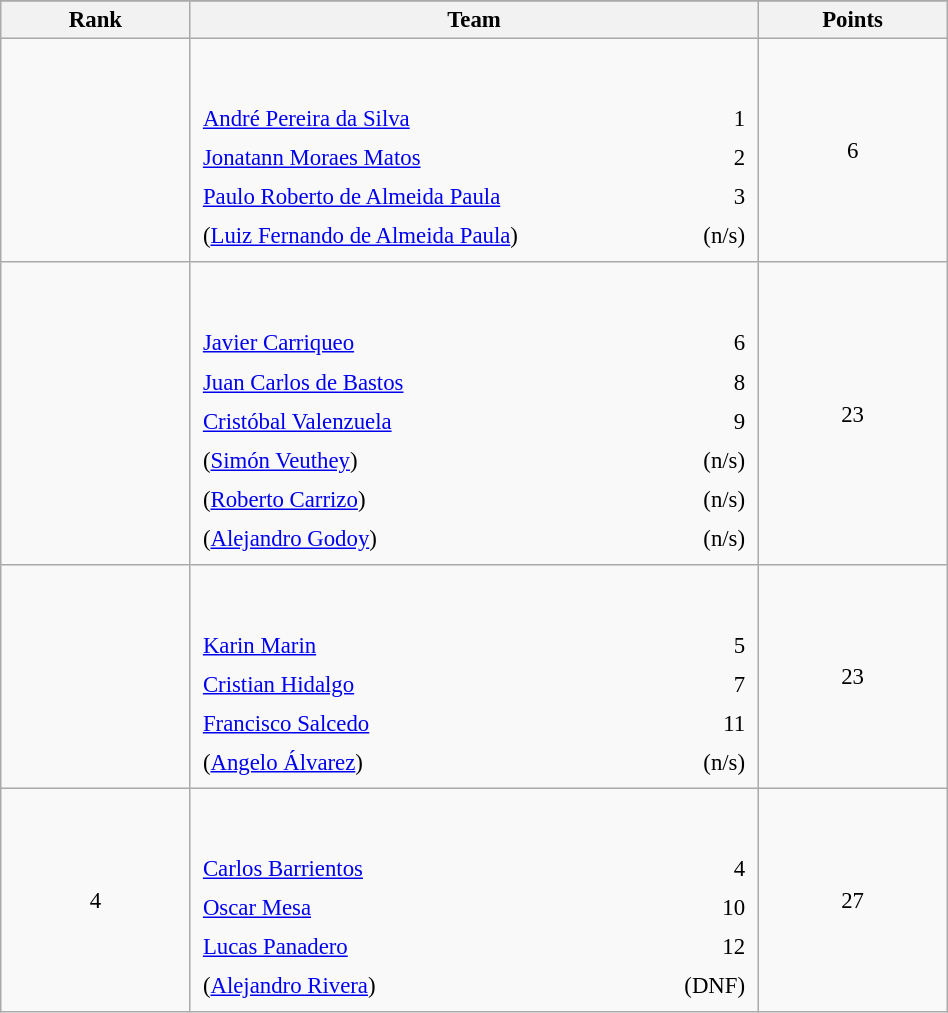<table class="wikitable sortable" style=" text-align:center; font-size:95%;" width="50%">
<tr>
</tr>
<tr>
<th width=10%>Rank</th>
<th width=30%>Team</th>
<th width=10%>Points</th>
</tr>
<tr>
<td align=center></td>
<td align=left> <br><br><table width=100%>
<tr>
<td align=left style="border:0"><a href='#'>André Pereira da Silva</a></td>
<td align=right style="border:0">1</td>
</tr>
<tr>
<td align=left style="border:0"><a href='#'>Jonatann Moraes Matos</a></td>
<td align=right style="border:0">2</td>
</tr>
<tr>
<td align=left style="border:0"><a href='#'>Paulo Roberto de Almeida Paula</a></td>
<td align=right style="border:0">3</td>
</tr>
<tr>
<td align=left style="border:0">(<a href='#'>Luiz Fernando de Almeida Paula</a>)</td>
<td align=right style="border:0">(n/s)</td>
</tr>
</table>
</td>
<td>6</td>
</tr>
<tr>
<td align=center></td>
<td align=left> <br><br><table width=100%>
<tr>
<td align=left style="border:0"><a href='#'>Javier Carriqueo</a></td>
<td align=right style="border:0">6</td>
</tr>
<tr>
<td align=left style="border:0"><a href='#'>Juan Carlos de Bastos</a></td>
<td align=right style="border:0">8</td>
</tr>
<tr>
<td align=left style="border:0"><a href='#'>Cristóbal Valenzuela</a></td>
<td align=right style="border:0">9</td>
</tr>
<tr>
<td align=left style="border:0">(<a href='#'>Simón Veuthey</a>)</td>
<td align=right style="border:0">(n/s)</td>
</tr>
<tr>
<td align=left style="border:0">(<a href='#'>Roberto Carrizo</a>)</td>
<td align=right style="border:0">(n/s)</td>
</tr>
<tr>
<td align=left style="border:0">(<a href='#'>Alejandro Godoy</a>)</td>
<td align=right style="border:0">(n/s)</td>
</tr>
</table>
</td>
<td>23</td>
</tr>
<tr>
<td align=center></td>
<td align=left> <br><br><table width=100%>
<tr>
<td align=left style="border:0"><a href='#'>Karin Marin</a></td>
<td align=right style="border:0">5</td>
</tr>
<tr>
<td align=left style="border:0"><a href='#'>Cristian Hidalgo</a></td>
<td align=right style="border:0">7</td>
</tr>
<tr>
<td align=left style="border:0"><a href='#'>Francisco Salcedo</a></td>
<td align=right style="border:0">11</td>
</tr>
<tr>
<td align=left style="border:0">(<a href='#'>Angelo Álvarez</a>)</td>
<td align=right style="border:0">(n/s)</td>
</tr>
</table>
</td>
<td>23</td>
</tr>
<tr>
<td align=center>4</td>
<td align=left> <br><br><table width=100%>
<tr>
<td align=left style="border:0"><a href='#'>Carlos Barrientos</a></td>
<td align=right style="border:0">4</td>
</tr>
<tr>
<td align=left style="border:0"><a href='#'>Oscar Mesa</a></td>
<td align=right style="border:0">10</td>
</tr>
<tr>
<td align=left style="border:0"><a href='#'>Lucas Panadero</a></td>
<td align=right style="border:0">12</td>
</tr>
<tr>
<td align=left style="border:0">(<a href='#'>Alejandro Rivera</a>)</td>
<td align=right style="border:0">(DNF)</td>
</tr>
</table>
</td>
<td>27</td>
</tr>
</table>
